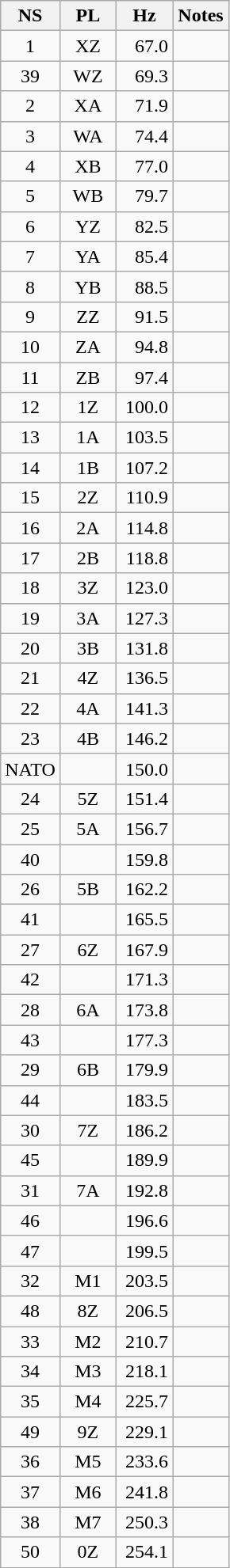<table class="wikitable sortable floatright">
<tr>
<th width=40>NS </th>
<th width=40>PL</th>
<th width=40>Hz</th>
<th width=40>Notes</th>
</tr>
<tr>
<td align="center">1</td>
<td align="center">XZ</td>
<td align="right">67.0</td>
<td></td>
</tr>
<tr>
<td align="center">39</td>
<td align="center">WZ</td>
<td align="right">69.3</td>
<td></td>
</tr>
<tr>
<td align="center">2</td>
<td align="center">XA</td>
<td align="right">71.9</td>
<td></td>
</tr>
<tr>
<td align="center">3</td>
<td align="center">WA</td>
<td align="right">74.4</td>
<td></td>
</tr>
<tr>
<td align="center">4</td>
<td align="center">XB</td>
<td align="right">77.0</td>
<td></td>
</tr>
<tr>
<td align="center">5</td>
<td align="center">WB</td>
<td align="right">79.7</td>
<td></td>
</tr>
<tr>
<td align="center">6</td>
<td align="center">YZ</td>
<td align="right">82.5</td>
<td></td>
</tr>
<tr>
<td align="center">7</td>
<td align="center">YA</td>
<td align="right">85.4</td>
<td></td>
</tr>
<tr>
<td align="center">8</td>
<td align="center">YB</td>
<td align="right">88.5</td>
<td></td>
</tr>
<tr>
<td align="center">9</td>
<td align="center">ZZ</td>
<td align="right">91.5</td>
<td></td>
</tr>
<tr>
<td align="center">10</td>
<td align="center">ZA</td>
<td align="right">94.8</td>
<td></td>
</tr>
<tr>
<td align="center">11</td>
<td align="center">ZB</td>
<td align="right">97.4</td>
<td></td>
</tr>
<tr>
<td align="center">12</td>
<td align="center">1Z</td>
<td align="right">100.0</td>
<td></td>
</tr>
<tr>
<td align="center">13</td>
<td align="center">1A</td>
<td align="right">103.5</td>
<td></td>
</tr>
<tr>
<td align="center">14</td>
<td align="center">1B</td>
<td align="right">107.2</td>
<td></td>
</tr>
<tr>
<td align="center">15</td>
<td align="center">2Z</td>
<td align="right">110.9</td>
<td></td>
</tr>
<tr>
<td align="center">16</td>
<td align="center">2A</td>
<td align="right">114.8</td>
<td></td>
</tr>
<tr>
<td align="center">17</td>
<td align="center">2B</td>
<td align="right">118.8</td>
<td></td>
</tr>
<tr>
<td align="center">18</td>
<td align="center">3Z</td>
<td align="right">123.0</td>
<td></td>
</tr>
<tr>
<td align="center">19</td>
<td align="center">3A</td>
<td align="right">127.3</td>
<td></td>
</tr>
<tr>
<td align="center">20</td>
<td align="center">3B</td>
<td align="right">131.8</td>
<td></td>
</tr>
<tr>
<td align="center">21</td>
<td align="center">4Z</td>
<td align="right">136.5</td>
<td></td>
</tr>
<tr>
<td align="center">22</td>
<td align="center">4A</td>
<td align="right">141.3</td>
<td></td>
</tr>
<tr>
<td align="center">23</td>
<td align="center">4B</td>
<td align="right">146.2</td>
<td></td>
</tr>
<tr>
<td align="center">NATO</td>
<td></td>
<td align="right">150.0</td>
<td></td>
</tr>
<tr>
<td align="center">24</td>
<td align="center">5Z</td>
<td align="right">151.4</td>
<td></td>
</tr>
<tr>
<td align="center">25</td>
<td align="center">5A</td>
<td align="right">156.7</td>
<td></td>
</tr>
<tr>
<td align="center">40</td>
<td></td>
<td align="right">159.8</td>
<td></td>
</tr>
<tr>
<td align="center">26</td>
<td align="center">5B</td>
<td align="right">162.2</td>
<td></td>
</tr>
<tr>
<td align="center">41</td>
<td></td>
<td align="right">165.5</td>
<td></td>
</tr>
<tr>
<td align="center">27</td>
<td align="center">6Z</td>
<td align="right">167.9</td>
<td></td>
</tr>
<tr>
<td align="center">42</td>
<td></td>
<td align="right">171.3</td>
<td></td>
</tr>
<tr>
<td align="center">28</td>
<td align="center">6A</td>
<td align="right">173.8</td>
<td></td>
</tr>
<tr>
<td align="center">43</td>
<td></td>
<td align="right">177.3</td>
<td></td>
</tr>
<tr>
<td align="center">29</td>
<td align="center">6B</td>
<td align="right">179.9</td>
<td></td>
</tr>
<tr>
<td align="center">44</td>
<td></td>
<td align="right">183.5</td>
<td></td>
</tr>
<tr>
<td align="center">30</td>
<td align="center">7Z</td>
<td align="right">186.2</td>
<td></td>
</tr>
<tr>
<td align="center">45</td>
<td></td>
<td align="right">189.9</td>
<td></td>
</tr>
<tr>
<td align="center">31</td>
<td align="center">7A</td>
<td align="right">192.8</td>
<td></td>
</tr>
<tr>
<td align="center">46</td>
<td></td>
<td align="right">196.6</td>
<td></td>
</tr>
<tr>
<td align="center">47</td>
<td></td>
<td align="right">199.5</td>
<td></td>
</tr>
<tr>
<td align="center">32</td>
<td align="center">M1</td>
<td align="right">203.5</td>
<td></td>
</tr>
<tr>
<td align="center">48</td>
<td align="center">8Z</td>
<td align="right">206.5</td>
<td></td>
</tr>
<tr>
<td align="center">33</td>
<td align="center">M2</td>
<td align="right">210.7</td>
<td></td>
</tr>
<tr>
<td align="center">34</td>
<td align="center">M3</td>
<td align="right">218.1</td>
<td></td>
</tr>
<tr>
<td align="center">35</td>
<td align="center">M4</td>
<td align="right">225.7</td>
<td></td>
</tr>
<tr>
<td align="center">49</td>
<td align="center">9Z</td>
<td align="right">229.1</td>
<td></td>
</tr>
<tr>
<td align="center">36</td>
<td align="center">M5</td>
<td align="right">233.6</td>
<td></td>
</tr>
<tr>
<td align="center">37</td>
<td align="center">M6</td>
<td align="right">241.8</td>
<td></td>
</tr>
<tr>
<td align="center">38</td>
<td align="center">M7</td>
<td align="right">250.3</td>
<td></td>
</tr>
<tr>
<td align="center">50</td>
<td align="center">0Z</td>
<td align="right">254.1</td>
<td></td>
</tr>
</table>
